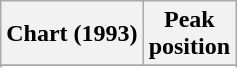<table class="wikitable sortable">
<tr>
<th align="left">Chart (1993)</th>
<th align="center">Peak<br>position</th>
</tr>
<tr>
</tr>
<tr>
</tr>
<tr>
</tr>
</table>
